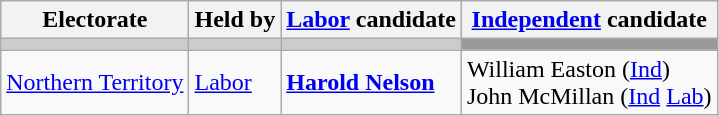<table class="wikitable">
<tr>
<th>Electorate</th>
<th>Held by</th>
<th><a href='#'>Labor</a> candidate</th>
<th><a href='#'>Independent</a> candidate</th>
</tr>
<tr bgcolor="#cccccc">
<td></td>
<td></td>
<td></td>
<td bgcolor="#999999"></td>
</tr>
<tr>
<td><a href='#'>Northern Territory</a></td>
<td><a href='#'>Labor</a></td>
<td><strong><a href='#'>Harold Nelson</a></strong></td>
<td>William Easton (<a href='#'>Ind</a>)<br>John McMillan (<a href='#'>Ind</a> <a href='#'>Lab</a>)</td>
</tr>
</table>
